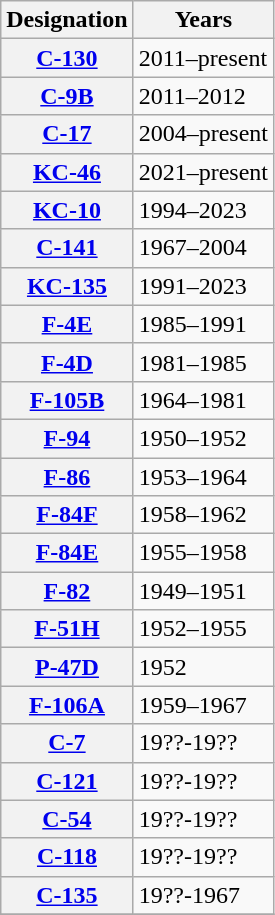<table class="wikitable">
<tr>
<th>Designation</th>
<th>Years</th>
</tr>
<tr>
<th><a href='#'>C-130</a></th>
<td>2011–present</td>
</tr>
<tr>
<th><a href='#'>C-9B</a></th>
<td>2011–2012</td>
</tr>
<tr>
<th><a href='#'>C-17</a></th>
<td>2004–present</td>
</tr>
<tr>
<th><a href='#'>KC-46</a></th>
<td>2021–present</td>
</tr>
<tr>
<th><a href='#'>KC-10</a></th>
<td>1994–2023</td>
</tr>
<tr>
<th><a href='#'>C-141</a></th>
<td>1967–2004</td>
</tr>
<tr>
<th><a href='#'>KC-135</a></th>
<td>1991–2023</td>
</tr>
<tr>
<th><a href='#'>F-4E</a></th>
<td>1985–1991</td>
</tr>
<tr>
<th><a href='#'>F-4D</a></th>
<td>1981–1985</td>
</tr>
<tr>
<th><a href='#'>F-105B</a></th>
<td>1964–1981</td>
</tr>
<tr>
<th><a href='#'>F-94</a></th>
<td>1950–1952</td>
</tr>
<tr>
<th><a href='#'>F-86</a></th>
<td>1953–1964</td>
</tr>
<tr>
<th><a href='#'>F-84F</a></th>
<td>1958–1962</td>
</tr>
<tr>
<th><a href='#'>F-84E</a></th>
<td>1955–1958</td>
</tr>
<tr>
<th><a href='#'>F-82</a></th>
<td>1949–1951</td>
</tr>
<tr>
<th><a href='#'>F-51H</a></th>
<td>1952–1955</td>
</tr>
<tr>
<th><a href='#'>P-47D</a></th>
<td>1952</td>
</tr>
<tr>
<th><a href='#'>F-106A</a></th>
<td>1959–1967</td>
</tr>
<tr>
<th><a href='#'>C-7</a></th>
<td>19??-19??</td>
</tr>
<tr>
<th><a href='#'>C-121</a></th>
<td>19??-19??</td>
</tr>
<tr>
<th><a href='#'>C-54</a></th>
<td>19??-19??</td>
</tr>
<tr>
<th><a href='#'>C-118</a></th>
<td>19??-19??</td>
</tr>
<tr>
<th><a href='#'>C-135</a></th>
<td>19??-1967</td>
</tr>
<tr>
</tr>
</table>
